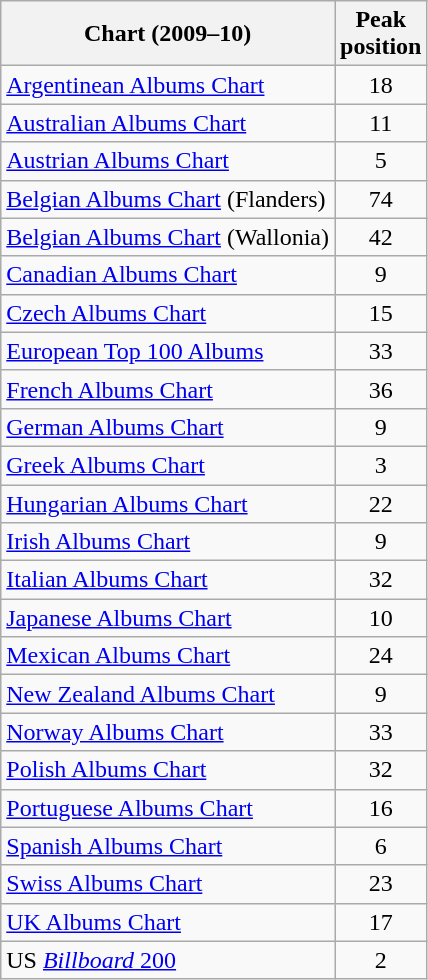<table class="wikitable sortable">
<tr>
<th>Chart (2009–10)</th>
<th>Peak<br>position</th>
</tr>
<tr>
<td><a href='#'>Argentinean Albums Chart</a></td>
<td style="text-align:center;">18</td>
</tr>
<tr>
<td><a href='#'>Australian Albums Chart</a></td>
<td style="text-align:center;">11</td>
</tr>
<tr>
<td><a href='#'>Austrian Albums Chart</a></td>
<td style="text-align:center;">5</td>
</tr>
<tr>
<td><a href='#'>Belgian Albums Chart</a> (Flanders)</td>
<td style="text-align:center;">74</td>
</tr>
<tr>
<td><a href='#'>Belgian Albums Chart</a> (Wallonia)</td>
<td style="text-align:center;">42</td>
</tr>
<tr>
<td><a href='#'>Canadian Albums Chart</a></td>
<td style="text-align:center;">9</td>
</tr>
<tr>
<td><a href='#'>Czech Albums Chart</a></td>
<td style="text-align:center;">15</td>
</tr>
<tr>
<td><a href='#'>European Top 100 Albums</a></td>
<td style="text-align:center;">33</td>
</tr>
<tr>
<td><a href='#'>French Albums Chart</a></td>
<td style="text-align:center;">36</td>
</tr>
<tr>
<td><a href='#'>German Albums Chart</a></td>
<td style="text-align:center;">9</td>
</tr>
<tr>
<td><a href='#'>Greek Albums Chart</a></td>
<td style="text-align:center;">3</td>
</tr>
<tr>
<td><a href='#'>Hungarian Albums Chart</a></td>
<td style="text-align:center;">22</td>
</tr>
<tr>
<td><a href='#'>Irish Albums Chart</a></td>
<td style="text-align:center;">9</td>
</tr>
<tr>
<td><a href='#'>Italian Albums Chart</a></td>
<td style="text-align:center;">32</td>
</tr>
<tr>
<td><a href='#'>Japanese Albums Chart</a></td>
<td style="text-align:center;">10</td>
</tr>
<tr>
<td><a href='#'>Mexican Albums Chart</a></td>
<td style="text-align:center;">24</td>
</tr>
<tr>
<td><a href='#'>New Zealand Albums Chart</a></td>
<td style="text-align:center;">9</td>
</tr>
<tr>
<td><a href='#'>Norway Albums Chart</a></td>
<td style="text-align:center;">33</td>
</tr>
<tr>
<td><a href='#'>Polish Albums Chart</a></td>
<td style="text-align:center;">32</td>
</tr>
<tr>
<td><a href='#'>Portuguese Albums Chart</a></td>
<td style="text-align:center;">16</td>
</tr>
<tr>
<td><a href='#'>Spanish Albums Chart</a></td>
<td style="text-align:center;">6</td>
</tr>
<tr>
<td><a href='#'>Swiss Albums Chart</a></td>
<td style="text-align:center;">23</td>
</tr>
<tr>
<td><a href='#'>UK Albums Chart</a></td>
<td style="text-align:center;">17</td>
</tr>
<tr>
<td>US <a href='#'><em>Billboard</em> 200</a></td>
<td style="text-align:center;">2</td>
</tr>
</table>
